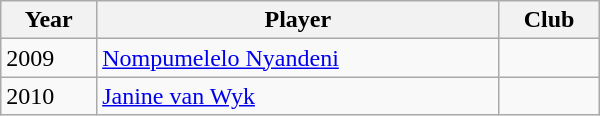<table class="wikitable"  width="400px">
<tr>
<th>Year</th>
<th>Player</th>
<th>Club</th>
</tr>
<tr>
<td>2009</td>
<td><a href='#'>Nompumelelo Nyandeni</a></td>
<td></td>
</tr>
<tr>
<td>2010</td>
<td><a href='#'>Janine van Wyk</a></td>
<td></td>
</tr>
</table>
